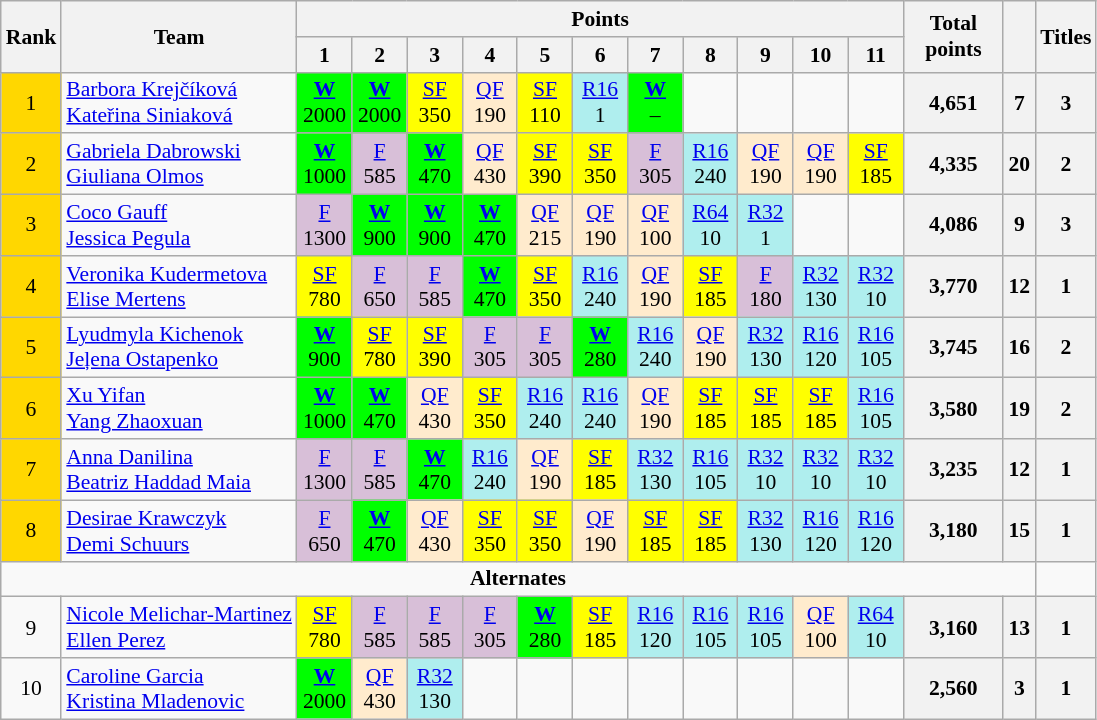<table class="wikitable nowrap" style=font-size:90%;text-align:center>
<tr>
<th rowspan=2>Rank</th>
<th rowspan=2>Team</th>
<th colspan=11>Points</th>
<th rowspan=2 width=60>Total <br> points</th>
<th rowspan=2></th>
<th rowspan=2>Titles</th>
</tr>
<tr>
<th width=30>1</th>
<th width=30>2</th>
<th width=30>3</th>
<th width=30>4</th>
<th width=30>5</th>
<th width=30>6</th>
<th width=30>7</th>
<th width=30>8</th>
<th width=30>9</th>
<th width=30>10</th>
<th width=30>11</th>
</tr>
<tr>
<td bgcolor=gold>1</td>
<td align=left> <a href='#'>Barbora Krejčíková</a><br> <a href='#'>Kateřina Siniaková</a></td>
<td bgcolor=lime><strong><a href='#'>W</a></strong><br>2000</td>
<td bgcolor=lime><strong><a href='#'>W</a></strong><br>2000</td>
<td bgcolor=yellow><a href='#'>SF</a><br>350</td>
<td bgcolor=ffebcd><a href='#'>QF</a><br>190</td>
<td bgcolor=yellow><a href='#'>SF</a><br>110</td>
<td bgcolor=afeeee><a href='#'>R16</a><br>1</td>
<td bgcolor=lime><strong><a href='#'>W</a></strong><br>–</td>
<td></td>
<td></td>
<td></td>
<td></td>
<th>4,651</th>
<th>7</th>
<th>3</th>
</tr>
<tr>
<td bgcolor=gold>2</td>
<td align=left> <a href='#'>Gabriela Dabrowski</a><br> <a href='#'>Giuliana Olmos</a></td>
<td bgcolor=lime><strong><a href='#'>W</a></strong><br>1000</td>
<td bgcolor=thistle><a href='#'>F</a><br>585</td>
<td bgcolor=lime><strong><a href='#'>W</a></strong><br>470</td>
<td bgcolor=ffebcd><a href='#'>QF</a><br>430</td>
<td bgcolor=yellow><a href='#'>SF</a><br>390</td>
<td bgcolor=yellow><a href='#'>SF</a><br>350</td>
<td bgcolor=thistle><a href='#'>F</a><br>305</td>
<td bgcolor=afeeee><a href='#'>R16</a><br>240</td>
<td bgcolor=ffebcd><a href='#'>QF</a><br>190</td>
<td bgcolor=ffebcd><a href='#'>QF</a><br>190</td>
<td bgcolor=yellow><a href='#'>SF</a><br>185</td>
<th>4,335</th>
<th>20</th>
<th>2</th>
</tr>
<tr>
<td bgcolor=gold>3</td>
<td align=left> <a href='#'>Coco Gauff</a><br> <a href='#'>Jessica Pegula</a></td>
<td bgcolor=thistle><a href='#'>F</a><br>1300</td>
<td bgcolor=lime><strong><a href='#'>W</a></strong><br>900</td>
<td bgcolor=lime><strong><a href='#'>W</a></strong><br>900</td>
<td bgcolor=lime><strong><a href='#'>W</a></strong><br>470</td>
<td bgcolor=ffebcd><a href='#'>QF</a><br>215</td>
<td bgcolor=ffebcd><a href='#'>QF</a><br>190</td>
<td bgcolor=ffebcd><a href='#'>QF</a><br>100</td>
<td bgcolor=afeeee><a href='#'>R64</a><br>10</td>
<td bgcolor=afeeee><a href='#'>R32</a><br>1</td>
<td></td>
<td></td>
<th>4,086</th>
<th>9</th>
<th>3</th>
</tr>
<tr>
<td bgcolor=gold>4</td>
<td align=left> <a href='#'>Veronika Kudermetova</a><br> <a href='#'>Elise Mertens</a></td>
<td bgcolor=yellow><a href='#'>SF</a><br>780</td>
<td bgcolor=thistle><a href='#'>F</a><br>650</td>
<td bgcolor=thistle><a href='#'>F</a><br>585</td>
<td bgcolor=lime><strong><a href='#'>W</a></strong><br>470</td>
<td bgcolor=yellow><a href='#'>SF</a><br>350</td>
<td bgcolor=afeeee><a href='#'>R16</a><br>240</td>
<td bgcolor=ffebcd><a href='#'>QF</a><br>190</td>
<td bgcolor=yellow><a href='#'>SF</a><br>185</td>
<td bgcolor=thistle><a href='#'>F</a><br>180</td>
<td bgcolor=afeeee><a href='#'>R32</a><br>130</td>
<td bgcolor=afeeee><a href='#'>R32</a><br>10</td>
<th>3,770</th>
<th>12</th>
<th>1</th>
</tr>
<tr>
<td bgcolor=gold>5</td>
<td align=left> <a href='#'>Lyudmyla Kichenok</a><br> <a href='#'>Jeļena Ostapenko</a></td>
<td bgcolor=lime><strong><a href='#'>W</a></strong><br>900</td>
<td bgcolor=yellow><a href='#'>SF</a><br>780</td>
<td bgcolor=yellow><a href='#'>SF</a><br>390</td>
<td bgcolor=thistle><a href='#'>F</a><br>305</td>
<td bgcolor=thistle><a href='#'>F</a><br>305</td>
<td bgcolor=lime><strong><a href='#'>W</a></strong><br>280</td>
<td bgcolor=afeeee><a href='#'>R16</a><br>240</td>
<td bgcolor=ffebcd><a href='#'>QF</a><br>190</td>
<td bgcolor=afeeee><a href='#'>R32</a><br>130</td>
<td bgcolor=afeeee><a href='#'>R16</a><br>120</td>
<td bgcolor=afeeee><a href='#'>R16</a><br>105</td>
<th>3,745</th>
<th>16</th>
<th>2</th>
</tr>
<tr>
<td bgcolor=gold>6</td>
<td align=left> <a href='#'>Xu Yifan</a><br> <a href='#'>Yang Zhaoxuan</a></td>
<td bgcolor=lime><strong><a href='#'>W</a></strong><br>1000</td>
<td bgcolor=lime><strong><a href='#'>W</a></strong><br>470</td>
<td bgcolor=ffebcd><a href='#'>QF</a><br>430</td>
<td bgcolor=yellow><a href='#'>SF</a><br>350</td>
<td bgcolor=afeeee><a href='#'>R16</a><br>240</td>
<td bgcolor=afeeee><a href='#'>R16</a><br>240</td>
<td bgcolor=ffebcd><a href='#'>QF</a><br>190</td>
<td bgcolor=yellow><a href='#'>SF</a><br>185</td>
<td bgcolor=yellow><a href='#'>SF</a><br>185</td>
<td bgcolor=yellow><a href='#'>SF</a><br>185</td>
<td bgcolor=afeeee><a href='#'>R16</a><br>105</td>
<th>3,580</th>
<th>19</th>
<th>2</th>
</tr>
<tr>
<td bgcolor=gold>7</td>
<td align=left> <a href='#'>Anna Danilina</a><br> <a href='#'>Beatriz Haddad Maia</a></td>
<td bgcolor=thistle><a href='#'>F</a><br>1300</td>
<td bgcolor=thistle><a href='#'>F</a><br>585</td>
<td bgcolor=lime><strong><a href='#'>W</a></strong><br>470</td>
<td bgcolor=afeeee><a href='#'>R16</a><br>240</td>
<td bgcolor=ffebcd><a href='#'>QF</a><br>190</td>
<td bgcolor=yellow><a href='#'>SF</a><br>185</td>
<td bgcolor=afeeee><a href='#'>R32</a><br>130</td>
<td bgcolor=afeeee><a href='#'>R16</a><br>105</td>
<td bgcolor=afeeee><a href='#'>R32</a><br>10</td>
<td bgcolor=afeeee><a href='#'>R32</a><br>10</td>
<td bgcolor=afeeee><a href='#'>R32</a><br>10</td>
<th>3,235</th>
<th>12</th>
<th>1</th>
</tr>
<tr>
<td bgcolor=gold>8</td>
<td align=left> <a href='#'>Desirae Krawczyk</a><br> <a href='#'>Demi Schuurs</a></td>
<td bgcolor=thistle><a href='#'>F</a><br>650</td>
<td bgcolor=lime><strong><a href='#'>W</a></strong><br>470</td>
<td bgcolor=ffebcd><a href='#'>QF</a><br>430</td>
<td bgcolor=yellow><a href='#'>SF</a><br>350</td>
<td bgcolor=yellow><a href='#'>SF</a><br>350</td>
<td bgcolor=ffebcd><a href='#'>QF</a><br>190</td>
<td bgcolor=yellow><a href='#'>SF</a><br>185</td>
<td bgcolor=yellow><a href='#'>SF</a><br>185</td>
<td bgcolor=afeeee><a href='#'>R32</a><br>130</td>
<td bgcolor=afeeee><a href='#'>R16</a><br>120</td>
<td bgcolor=afeeee><a href='#'>R16</a><br>120</td>
<th>3,180</th>
<th>15</th>
<th>1</th>
</tr>
<tr>
<td colspan="15"><strong>Alternates</strong></td>
</tr>
<tr>
<td>9</td>
<td align=left> <a href='#'>Nicole Melichar-Martinez</a><br> <a href='#'>Ellen Perez</a></td>
<td bgcolor=yellow><a href='#'>SF</a><br>780</td>
<td bgcolor=thistle><a href='#'>F</a><br>585</td>
<td bgcolor=thistle><a href='#'>F</a><br>585</td>
<td bgcolor=thistle><a href='#'>F</a><br>305</td>
<td bgcolor=lime><strong><a href='#'>W</a></strong><br>280</td>
<td bgcolor=yellow><a href='#'>SF</a><br>185</td>
<td bgcolor=afeeee><a href='#'>R16</a><br>120</td>
<td bgcolor=afeeee><a href='#'>R16</a><br>105</td>
<td bgcolor=afeeee><a href='#'>R16</a><br>105</td>
<td bgcolor=ffebcd><a href='#'>QF</a><br>100</td>
<td bgcolor=afeeee><a href='#'>R64</a><br>10</td>
<th>3,160</th>
<th>13</th>
<th>1</th>
</tr>
<tr>
<td>10</td>
<td align=left> <a href='#'>Caroline Garcia</a><br> <a href='#'>Kristina Mladenovic</a></td>
<td bgcolor=lime><strong><a href='#'>W</a></strong><br>2000</td>
<td bgcolor=ffebcd><a href='#'>QF</a><br>430</td>
<td bgcolor=afeeee><a href='#'>R32</a><br>130</td>
<td></td>
<td></td>
<td></td>
<td></td>
<td></td>
<td></td>
<td></td>
<td></td>
<th>2,560</th>
<th>3</th>
<th>1</th>
</tr>
</table>
